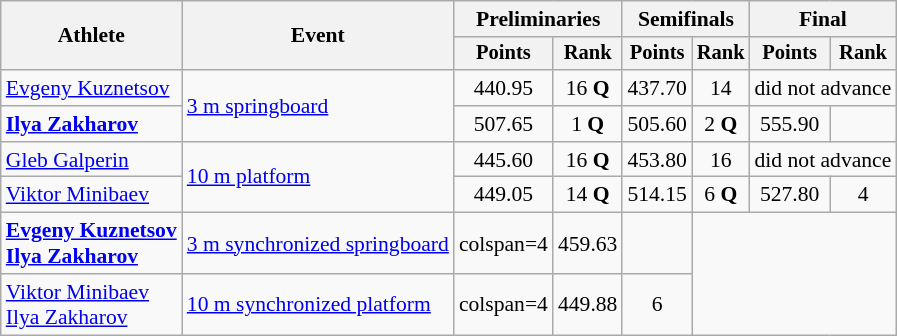<table class="wikitable" style="font-size:90%">
<tr>
<th rowspan="2">Athlete</th>
<th rowspan="2">Event</th>
<th colspan=2>Preliminaries</th>
<th colspan=2>Semifinals</th>
<th colspan=2>Final</th>
</tr>
<tr style="font-size:95%">
<th>Points</th>
<th>Rank</th>
<th>Points</th>
<th>Rank</th>
<th>Points</th>
<th>Rank</th>
</tr>
<tr align=center>
<td align=left><a href='#'>Evgeny Kuznetsov</a></td>
<td align=left rowspan=2><a href='#'>3 m springboard</a></td>
<td>440.95</td>
<td>16 <strong>Q</strong></td>
<td>437.70</td>
<td>14</td>
<td colspan=2>did not advance</td>
</tr>
<tr align=center>
<td align=left><strong><a href='#'>Ilya Zakharov</a></strong></td>
<td>507.65</td>
<td>1 <strong>Q</strong></td>
<td>505.60</td>
<td>2 <strong>Q</strong></td>
<td>555.90</td>
<td></td>
</tr>
<tr align=center>
<td align=left><a href='#'>Gleb Galperin</a></td>
<td align=left rowspan=2><a href='#'>10 m platform</a></td>
<td>445.60</td>
<td>16 <strong>Q</strong></td>
<td>453.80</td>
<td>16</td>
<td colspan=2>did not advance</td>
</tr>
<tr align=center>
<td align=left><a href='#'>Viktor Minibaev</a></td>
<td>449.05</td>
<td>14 <strong>Q</strong></td>
<td>514.15</td>
<td>6 <strong>Q</strong></td>
<td>527.80</td>
<td>4</td>
</tr>
<tr align=center>
<td align=left><strong><a href='#'>Evgeny Kuznetsov</a><br><a href='#'>Ilya Zakharov</a></strong></td>
<td align=left><a href='#'>3 m synchronized springboard</a></td>
<td>colspan=4 </td>
<td>459.63</td>
<td></td>
</tr>
<tr align=center>
<td align=left><a href='#'>Viktor Minibaev</a><br><a href='#'>Ilya Zakharov</a></td>
<td align=left><a href='#'>10 m synchronized platform</a></td>
<td>colspan=4 </td>
<td>449.88</td>
<td>6</td>
</tr>
</table>
